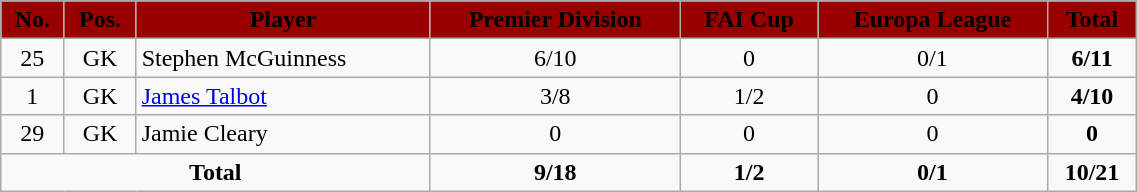<table class="wikitable" style="text-align:center;width:60%;">
<tr>
<th style=background:#990000;color:#000000>No.</th>
<th style=background:#990000;color:#000000>Pos.</th>
<th style=background:#990000;color:#000000>Player</th>
<th style=background:#990000;color:#000000>Premier Division</th>
<th style=background:#990000;color:#000000>FAI Cup</th>
<th style=background:#990000;color:#000000>Europa League</th>
<th style=background:#990000;color:#000000>Total</th>
</tr>
<tr>
<td>25</td>
<td>GK</td>
<td align=left> Stephen McGuinness</td>
<td>6/10</td>
<td>0</td>
<td>0/1</td>
<td><strong>6/11</strong></td>
</tr>
<tr>
<td>1</td>
<td>GK</td>
<td align=left> <a href='#'>James Talbot</a></td>
<td>3/8</td>
<td>1/2</td>
<td>0</td>
<td><strong>4/10</strong></td>
</tr>
<tr>
<td>29</td>
<td>GK</td>
<td align=left> Jamie Cleary</td>
<td>0</td>
<td>0</td>
<td>0</td>
<td><strong>0</strong></td>
</tr>
<tr>
<td colspan=3><strong>Total</strong></td>
<td><strong>9/18</strong></td>
<td><strong>1/2</strong></td>
<td><strong>0/1</strong></td>
<td><strong>10/21</strong></td>
</tr>
</table>
